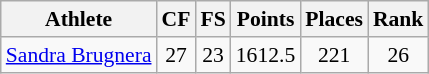<table class="wikitable" border="1" style="font-size:90%">
<tr>
<th>Athlete</th>
<th>CF</th>
<th>FS</th>
<th>Points</th>
<th>Places</th>
<th>Rank</th>
</tr>
<tr align=center>
<td align=left><a href='#'>Sandra Brugnera</a></td>
<td>27</td>
<td>23</td>
<td>1612.5</td>
<td>221</td>
<td>26</td>
</tr>
</table>
